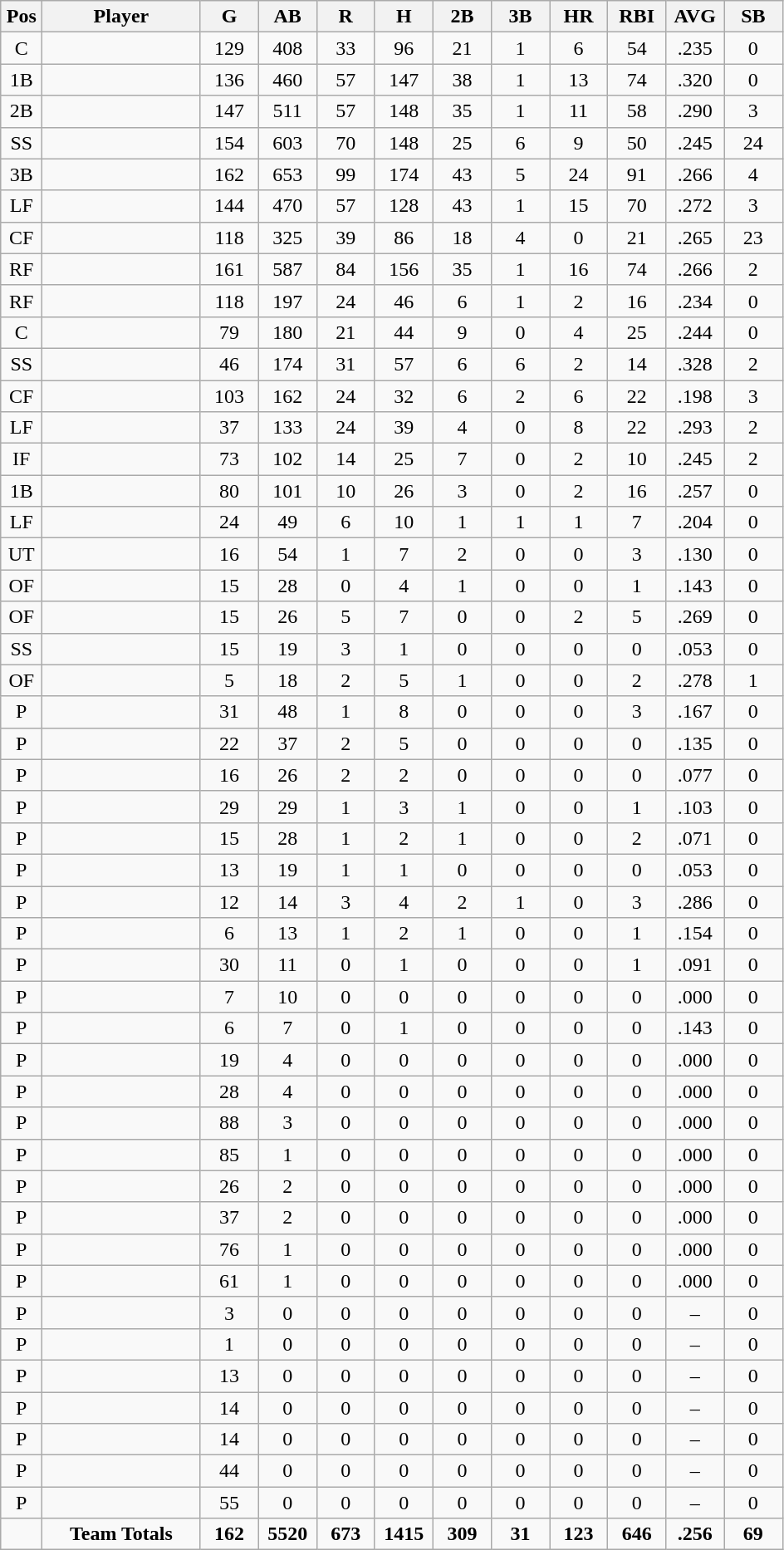<table class="wikitable sortable">
<tr>
<th bgcolor="#DDDDFF" width="5%">Pos</th>
<th bgcolor="#DDDDFF" width="19%">Player</th>
<th bgcolor="#DDDDFF" width="7%">G</th>
<th bgcolor="#DDDDFF" width="7%">AB</th>
<th bgcolor="#DDDDFF" width="7%">R</th>
<th bgcolor="#DDDDFF" width="7%">H</th>
<th bgcolor="#DDDDFF" width="7%">2B</th>
<th bgcolor="#DDDDFF" width="7%">3B</th>
<th bgcolor="#DDDDFF" width="7%">HR</th>
<th bgcolor="#DDDDFF" width="7%">RBI</th>
<th bgcolor="#DDDDFF" width="7%">AVG</th>
<th bgcolor="#DDDDFF" width="7%">SB</th>
</tr>
<tr align="center">
<td>C</td>
<td></td>
<td>129</td>
<td>408</td>
<td>33</td>
<td>96</td>
<td>21</td>
<td>1</td>
<td>6</td>
<td>54</td>
<td>.235</td>
<td>0</td>
</tr>
<tr align="center">
<td>1B</td>
<td></td>
<td>136</td>
<td>460</td>
<td>57</td>
<td>147</td>
<td>38</td>
<td>1</td>
<td>13</td>
<td>74</td>
<td>.320</td>
<td>0</td>
</tr>
<tr align="center">
<td>2B</td>
<td></td>
<td>147</td>
<td>511</td>
<td>57</td>
<td>148</td>
<td>35</td>
<td>1</td>
<td>11</td>
<td>58</td>
<td>.290</td>
<td>3</td>
</tr>
<tr align="center">
<td>SS</td>
<td></td>
<td>154</td>
<td>603</td>
<td>70</td>
<td>148</td>
<td>25</td>
<td>6</td>
<td>9</td>
<td>50</td>
<td>.245</td>
<td>24</td>
</tr>
<tr align="center">
<td>3B</td>
<td></td>
<td>162</td>
<td>653</td>
<td>99</td>
<td>174</td>
<td>43</td>
<td>5</td>
<td>24</td>
<td>91</td>
<td>.266</td>
<td>4</td>
</tr>
<tr align="center">
<td>LF</td>
<td></td>
<td>144</td>
<td>470</td>
<td>57</td>
<td>128</td>
<td>43</td>
<td>1</td>
<td>15</td>
<td>70</td>
<td>.272</td>
<td>3</td>
</tr>
<tr align="center">
<td>CF</td>
<td></td>
<td>118</td>
<td>325</td>
<td>39</td>
<td>86</td>
<td>18</td>
<td>4</td>
<td>0</td>
<td>21</td>
<td>.265</td>
<td>23</td>
</tr>
<tr align="center">
<td>RF</td>
<td></td>
<td>161</td>
<td>587</td>
<td>84</td>
<td>156</td>
<td>35</td>
<td>1</td>
<td>16</td>
<td>74</td>
<td>.266</td>
<td>2</td>
</tr>
<tr align="center">
<td>RF</td>
<td></td>
<td>118</td>
<td>197</td>
<td>24</td>
<td>46</td>
<td>6</td>
<td>1</td>
<td>2</td>
<td>16</td>
<td>.234</td>
<td>0</td>
</tr>
<tr align="center">
<td>C</td>
<td></td>
<td>79</td>
<td>180</td>
<td>21</td>
<td>44</td>
<td>9</td>
<td>0</td>
<td>4</td>
<td>25</td>
<td>.244</td>
<td>0</td>
</tr>
<tr align="center">
<td>SS</td>
<td></td>
<td>46</td>
<td>174</td>
<td>31</td>
<td>57</td>
<td>6</td>
<td>6</td>
<td>2</td>
<td>14</td>
<td>.328</td>
<td>2</td>
</tr>
<tr align="center">
<td>CF</td>
<td></td>
<td>103</td>
<td>162</td>
<td>24</td>
<td>32</td>
<td>6</td>
<td>2</td>
<td>6</td>
<td>22</td>
<td>.198</td>
<td>3</td>
</tr>
<tr align="center">
<td>LF</td>
<td></td>
<td>37</td>
<td>133</td>
<td>24</td>
<td>39</td>
<td>4</td>
<td>0</td>
<td>8</td>
<td>22</td>
<td>.293</td>
<td>2</td>
</tr>
<tr align="center">
<td>IF</td>
<td></td>
<td>73</td>
<td>102</td>
<td>14</td>
<td>25</td>
<td>7</td>
<td>0</td>
<td>2</td>
<td>10</td>
<td>.245</td>
<td>2</td>
</tr>
<tr align="center">
<td>1B</td>
<td></td>
<td>80</td>
<td>101</td>
<td>10</td>
<td>26</td>
<td>3</td>
<td>0</td>
<td>2</td>
<td>16</td>
<td>.257</td>
<td>0</td>
</tr>
<tr align="center">
<td>LF</td>
<td></td>
<td>24</td>
<td>49</td>
<td>6</td>
<td>10</td>
<td>1</td>
<td>1</td>
<td>1</td>
<td>7</td>
<td>.204</td>
<td>0</td>
</tr>
<tr align="center">
<td>UT</td>
<td></td>
<td>16</td>
<td>54</td>
<td>1</td>
<td>7</td>
<td>2</td>
<td>0</td>
<td>0</td>
<td>3</td>
<td>.130</td>
<td>0</td>
</tr>
<tr align="center">
<td>OF</td>
<td></td>
<td>15</td>
<td>28</td>
<td>0</td>
<td>4</td>
<td>1</td>
<td>0</td>
<td>0</td>
<td>1</td>
<td>.143</td>
<td>0</td>
</tr>
<tr align="center">
<td>OF</td>
<td></td>
<td>15</td>
<td>26</td>
<td>5</td>
<td>7</td>
<td>0</td>
<td>0</td>
<td>2</td>
<td>5</td>
<td>.269</td>
<td>0</td>
</tr>
<tr align="center">
<td>SS</td>
<td></td>
<td>15</td>
<td>19</td>
<td>3</td>
<td>1</td>
<td>0</td>
<td>0</td>
<td>0</td>
<td>0</td>
<td>.053</td>
<td>0</td>
</tr>
<tr align="center">
<td>OF</td>
<td></td>
<td>5</td>
<td>18</td>
<td>2</td>
<td>5</td>
<td>1</td>
<td>0</td>
<td>0</td>
<td>2</td>
<td>.278</td>
<td>1</td>
</tr>
<tr align="center">
<td>P</td>
<td></td>
<td>31</td>
<td>48</td>
<td>1</td>
<td>8</td>
<td>0</td>
<td>0</td>
<td>0</td>
<td>3</td>
<td>.167</td>
<td>0</td>
</tr>
<tr align="center">
<td>P</td>
<td></td>
<td>22</td>
<td>37</td>
<td>2</td>
<td>5</td>
<td>0</td>
<td>0</td>
<td>0</td>
<td>0</td>
<td>.135</td>
<td>0</td>
</tr>
<tr align="center">
<td>P</td>
<td></td>
<td>16</td>
<td>26</td>
<td>2</td>
<td>2</td>
<td>0</td>
<td>0</td>
<td>0</td>
<td>0</td>
<td>.077</td>
<td>0</td>
</tr>
<tr align="center">
<td>P</td>
<td></td>
<td>29</td>
<td>29</td>
<td>1</td>
<td>3</td>
<td>1</td>
<td>0</td>
<td>0</td>
<td>1</td>
<td>.103</td>
<td>0</td>
</tr>
<tr align="center">
<td>P</td>
<td></td>
<td>15</td>
<td>28</td>
<td>1</td>
<td>2</td>
<td>1</td>
<td>0</td>
<td>0</td>
<td>2</td>
<td>.071</td>
<td>0</td>
</tr>
<tr align="center">
<td>P</td>
<td></td>
<td>13</td>
<td>19</td>
<td>1</td>
<td>1</td>
<td>0</td>
<td>0</td>
<td>0</td>
<td>0</td>
<td>.053</td>
<td>0</td>
</tr>
<tr align="center">
<td>P</td>
<td></td>
<td>12</td>
<td>14</td>
<td>3</td>
<td>4</td>
<td>2</td>
<td>1</td>
<td>0</td>
<td>3</td>
<td>.286</td>
<td>0</td>
</tr>
<tr align="center">
<td>P</td>
<td></td>
<td>6</td>
<td>13</td>
<td>1</td>
<td>2</td>
<td>1</td>
<td>0</td>
<td>0</td>
<td>1</td>
<td>.154</td>
<td>0</td>
</tr>
<tr align="center">
<td>P</td>
<td></td>
<td>30</td>
<td>11</td>
<td>0</td>
<td>1</td>
<td>0</td>
<td>0</td>
<td>0</td>
<td>1</td>
<td>.091</td>
<td>0</td>
</tr>
<tr align="center">
<td>P</td>
<td></td>
<td>7</td>
<td>10</td>
<td>0</td>
<td>0</td>
<td>0</td>
<td>0</td>
<td>0</td>
<td>0</td>
<td>.000</td>
<td>0</td>
</tr>
<tr align="center">
<td>P</td>
<td></td>
<td>6</td>
<td>7</td>
<td>0</td>
<td>1</td>
<td>0</td>
<td>0</td>
<td>0</td>
<td>0</td>
<td>.143</td>
<td>0</td>
</tr>
<tr align="center">
<td>P</td>
<td></td>
<td>19</td>
<td>4</td>
<td>0</td>
<td>0</td>
<td>0</td>
<td>0</td>
<td>0</td>
<td>0</td>
<td>.000</td>
<td>0</td>
</tr>
<tr align="center">
<td>P</td>
<td></td>
<td>28</td>
<td>4</td>
<td>0</td>
<td>0</td>
<td>0</td>
<td>0</td>
<td>0</td>
<td>0</td>
<td>.000</td>
<td>0</td>
</tr>
<tr align="center">
<td>P</td>
<td></td>
<td>88</td>
<td>3</td>
<td>0</td>
<td>0</td>
<td>0</td>
<td>0</td>
<td>0</td>
<td>0</td>
<td>.000</td>
<td>0</td>
</tr>
<tr align="center">
<td>P</td>
<td></td>
<td>85</td>
<td>1</td>
<td>0</td>
<td>0</td>
<td>0</td>
<td>0</td>
<td>0</td>
<td>0</td>
<td>.000</td>
<td>0</td>
</tr>
<tr align="center">
<td>P</td>
<td></td>
<td>26</td>
<td>2</td>
<td>0</td>
<td>0</td>
<td>0</td>
<td>0</td>
<td>0</td>
<td>0</td>
<td>.000</td>
<td>0</td>
</tr>
<tr align="center">
<td>P</td>
<td></td>
<td>37</td>
<td>2</td>
<td>0</td>
<td>0</td>
<td>0</td>
<td>0</td>
<td>0</td>
<td>0</td>
<td>.000</td>
<td>0</td>
</tr>
<tr align="center">
<td>P</td>
<td></td>
<td>76</td>
<td>1</td>
<td>0</td>
<td>0</td>
<td>0</td>
<td>0</td>
<td>0</td>
<td>0</td>
<td>.000</td>
<td>0</td>
</tr>
<tr align="center">
<td>P</td>
<td></td>
<td>61</td>
<td>1</td>
<td>0</td>
<td>0</td>
<td>0</td>
<td>0</td>
<td>0</td>
<td>0</td>
<td>.000</td>
<td>0</td>
</tr>
<tr align="center">
<td>P</td>
<td></td>
<td>3</td>
<td>0</td>
<td>0</td>
<td>0</td>
<td>0</td>
<td>0</td>
<td>0</td>
<td>0</td>
<td>–</td>
<td>0</td>
</tr>
<tr align="center">
<td>P</td>
<td></td>
<td>1</td>
<td>0</td>
<td>0</td>
<td>0</td>
<td>0</td>
<td>0</td>
<td>0</td>
<td>0</td>
<td>–</td>
<td>0</td>
</tr>
<tr align="center">
<td>P</td>
<td></td>
<td>13</td>
<td>0</td>
<td>0</td>
<td>0</td>
<td>0</td>
<td>0</td>
<td>0</td>
<td>0</td>
<td>–</td>
<td>0</td>
</tr>
<tr align="center">
<td>P</td>
<td></td>
<td>14</td>
<td>0</td>
<td>0</td>
<td>0</td>
<td>0</td>
<td>0</td>
<td>0</td>
<td>0</td>
<td>–</td>
<td>0</td>
</tr>
<tr align="center">
<td>P</td>
<td></td>
<td>14</td>
<td>0</td>
<td>0</td>
<td>0</td>
<td>0</td>
<td>0</td>
<td>0</td>
<td>0</td>
<td>–</td>
<td>0</td>
</tr>
<tr align="center">
<td>P</td>
<td></td>
<td>44</td>
<td>0</td>
<td>0</td>
<td>0</td>
<td>0</td>
<td>0</td>
<td>0</td>
<td>0</td>
<td>–</td>
<td>0</td>
</tr>
<tr align="center">
<td>P</td>
<td></td>
<td>55</td>
<td>0</td>
<td>0</td>
<td>0</td>
<td>0</td>
<td>0</td>
<td>0</td>
<td>0</td>
<td>–</td>
<td>0</td>
</tr>
<tr align="center" class="unsortable">
<td></td>
<td><strong>Team Totals</strong></td>
<td><strong>162</strong></td>
<td><strong>5520</strong></td>
<td><strong>673</strong></td>
<td><strong>1415</strong></td>
<td><strong>309</strong></td>
<td><strong>31</strong></td>
<td><strong>123</strong></td>
<td><strong>646</strong></td>
<td><strong>.256</strong></td>
<td><strong>69</strong></td>
</tr>
</table>
